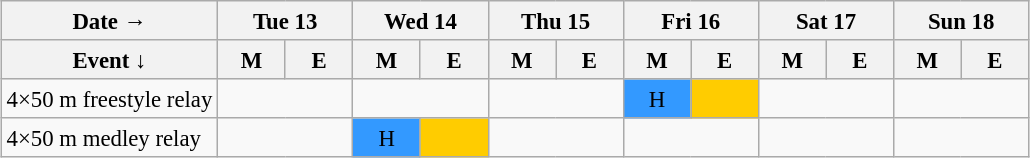<table class="wikitable" style="margin:0.5em auto; font-size:95%; line-height:1.25em;">
<tr style="text-align:center;">
<th>Date →</th>
<th colspan="2">Tue 13</th>
<th colspan="2">Wed 14</th>
<th colspan="2">Thu 15</th>
<th colspan="2">Fri 16</th>
<th colspan="2">Sat 17</th>
<th colspan="2">Sun 18</th>
</tr>
<tr>
<th>Event   ↓</th>
<th style="width:2.5em;">M</th>
<th style="width:2.5em;">E</th>
<th style="width:2.5em;">M</th>
<th style="width:2.5em;">E</th>
<th style="width:2.5em;">M</th>
<th style="width:2.5em;">E</th>
<th style="width:2.5em;">M</th>
<th style="width:2.5em;">E</th>
<th style="width:2.5em;">M</th>
<th style="width:2.5em;">E</th>
<th style="width:2.5em;">M</th>
<th style="width:2.5em;">E</th>
</tr>
<tr style="text-align:center;">
<td style="text-align:left;">4×50 m freestyle relay</td>
<td colspan="2"></td>
<td colspan="2"></td>
<td colspan="2"></td>
<td style="background-color:#3399ff;">H</td>
<td style="background-color:#ffcc00;"></td>
<td colspan="2"></td>
<td colspan="2"></td>
</tr>
<tr style="text-align:center;">
<td style="text-align:left;">4×50 m medley relay</td>
<td colspan="2"></td>
<td style="background-color:#3399ff;">H</td>
<td style="background-color:#ffcc00;"></td>
<td colspan="2"></td>
<td colspan="2"></td>
<td colspan="2"></td>
<td colspan="2"></td>
</tr>
</table>
